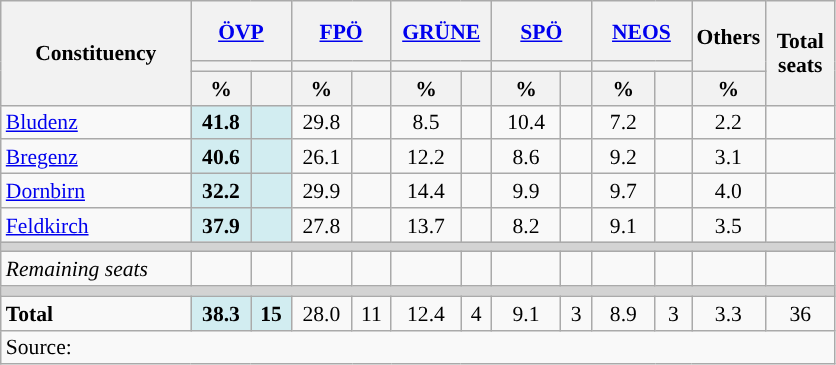<table class="wikitable" style="text-align:center;font-size:90%;line-height:16px">
<tr style="height:40px;">
<th style="width:120px;" rowspan="3">Constituency</th>
<th style="width:60px;" colspan="2"><a href='#'>ÖVP</a></th>
<th style="width:60px;" colspan="2"><a href='#'>FPÖ</a></th>
<th style="width:60px;" colspan="2"><a href='#'>GRÜNE</a></th>
<th style="width:60px;" colspan="2"><a href='#'>SPÖ</a></th>
<th style="width:60px;" colspan="2"><a href='#'>NEOS</a></th>
<th class="unsortable" style="width:40px;" rowspan="2">Others</th>
<th class="unsortable" style="width:40px;" rowspan="3">Total<br>seats</th>
</tr>
<tr>
<th colspan="2" style="background:"></th>
<th colspan="2" style="background:"></th>
<th colspan="2" style="background:"></th>
<th colspan="2" style="background:"></th>
<th colspan="2" style="background:"></th>
</tr>
<tr>
<th class=unsortable>%</th>
<th class=unsortable></th>
<th class=unsortable>%</th>
<th class=unsortable></th>
<th class=unsortable>%</th>
<th class=unsortable></th>
<th class=unsortable>%</th>
<th class=unsortable></th>
<th class=unsortable>%</th>
<th class=unsortable></th>
<th class=unsortable>%</th>
</tr>
<tr>
<td align=left><a href='#'>Bludenz</a></td>
<td bgcolor=#D2EDF1><strong>41.8</strong></td>
<td bgcolor="#D2EDF1"></td>
<td>29.8</td>
<td></td>
<td>8.5</td>
<td></td>
<td>10.4</td>
<td></td>
<td>7.2</td>
<td></td>
<td>2.2</td>
<td></td>
</tr>
<tr>
<td align=left><a href='#'>Bregenz</a></td>
<td bgcolor=#D2EDF1><strong>40.6</strong></td>
<td bgcolor="#D2EDF1"></td>
<td>26.1</td>
<td></td>
<td>12.2</td>
<td></td>
<td>8.6</td>
<td></td>
<td>9.2</td>
<td></td>
<td>3.1</td>
<td></td>
</tr>
<tr>
<td align=left><a href='#'>Dornbirn</a></td>
<td bgcolor=#D2EDF1><strong>32.2</strong></td>
<td bgcolor=#D2EDF1></td>
<td>29.9</td>
<td></td>
<td>14.4</td>
<td></td>
<td>9.9</td>
<td></td>
<td>9.7</td>
<td></td>
<td>4.0</td>
<td></td>
</tr>
<tr>
<td align=left><a href='#'>Feldkirch</a></td>
<td bgcolor=#D2EDF1><strong>37.9</strong></td>
<td bgcolor="#D2EDF1"></td>
<td>27.8</td>
<td></td>
<td>13.7</td>
<td></td>
<td>8.2</td>
<td></td>
<td>9.1</td>
<td></td>
<td>3.5</td>
<td></td>
</tr>
<tr>
<td colspan=13 bgcolor=lightgrey></td>
</tr>
<tr>
<td align=left><em>Remaining seats</em></td>
<td></td>
<td></td>
<td></td>
<td></td>
<td></td>
<td></td>
<td></td>
<td></td>
<td></td>
<td></td>
<td></td>
<td></td>
</tr>
<tr>
<td colspan=13 bgcolor=lightgrey></td>
</tr>
<tr>
<td align=left><strong>Total</strong></td>
<td bgcolor=#D2EDF1><strong>38.3</strong></td>
<td bgcolor="#D2EDF1"><strong>15</strong></td>
<td>28.0</td>
<td>11</td>
<td>12.4</td>
<td>4</td>
<td>9.1</td>
<td>3</td>
<td>8.9</td>
<td>3</td>
<td>3.3</td>
<td>36</td>
</tr>
<tr class=sortbottom>
<td colspan=13 align=left>Source: </td>
</tr>
</table>
